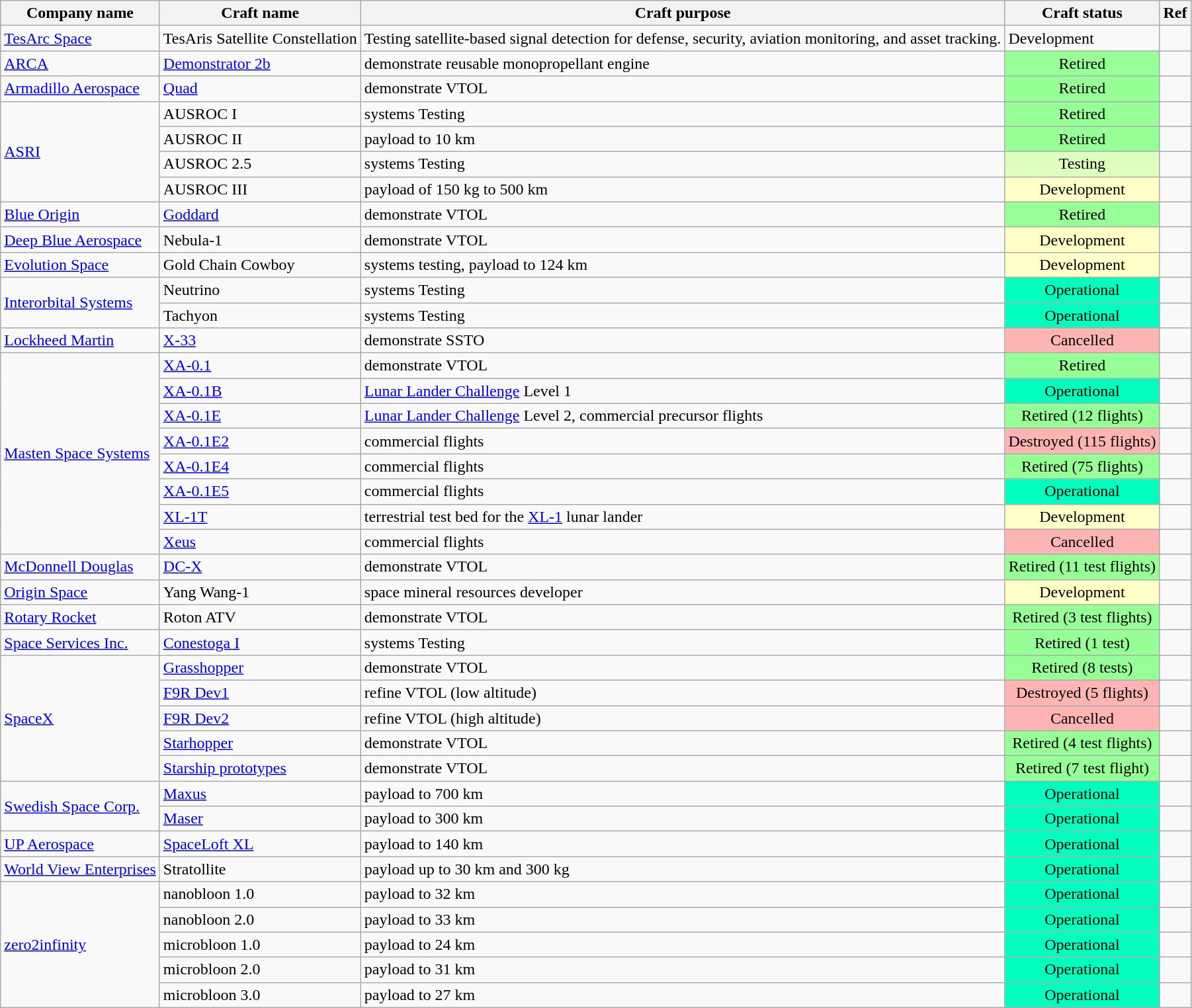<table class="wikitable sortable">
<tr>
<th>Company name</th>
<th>Craft name</th>
<th>Craft purpose</th>
<th>Craft status</th>
<th>Ref</th>
</tr>
<tr>
<td><a href='#'>TesArc Space</a></td>
<td>TesAris Satellite Constellation</td>
<td>Testing satellite-based signal detection for defense, security, aviation monitoring, and asset tracking.</td>
<td style=“text-align: center; background: rgb(255,255,200)”>Development</td>
<td></td>
</tr>
<tr>
<td><a href='#'>ARCA</a></td>
<td><a href='#'>Demonstrator 2b</a></td>
<td>demonstrate reusable monopropellant engine</td>
<td style="text-align: center; background: rgb(150,255,150)">Retired</td>
<td></td>
</tr>
<tr>
<td><a href='#'>Armadillo Aerospace</a></td>
<td><a href='#'>Quad</a></td>
<td>demonstrate VTOL</td>
<td style="text-align: center; background: rgb(150,255,150)">Retired</td>
<td></td>
</tr>
<tr>
<td rowspan="4"><a href='#'>ASRI</a></td>
<td>AUSROC I</td>
<td>systems Testing</td>
<td style="text-align: center; background: rgb(150,255,150)">Retired</td>
<td></td>
</tr>
<tr>
<td>AUSROC II</td>
<td>payload to 10 km</td>
<td style="text-align: center; background: rgb(150,255,150)">Retired</td>
<td></td>
</tr>
<tr>
<td>AUSROC 2.5</td>
<td>systems Testing</td>
<td style="text-align: center; background: rgb(220,255,190)">Testing</td>
<td></td>
</tr>
<tr>
<td>AUSROC III</td>
<td>payload of 150 kg to 500 km</td>
<td style="text-align: center; background: rgb(255,255,200)">Development</td>
<td></td>
</tr>
<tr>
<td><a href='#'>Blue Origin</a></td>
<td><a href='#'>Goddard</a></td>
<td>demonstrate VTOL</td>
<td style="text-align: center; background: rgb(150,255,150)">Retired</td>
<td></td>
</tr>
<tr>
<td><a href='#'>Deep Blue Aerospace</a></td>
<td>Nebula-1</td>
<td>demonstrate VTOL</td>
<td style="text-align: center; background: rgb(255,255,200)">Development</td>
<td></td>
</tr>
<tr>
<td><a href='#'>Evolution Space</a></td>
<td>Gold Chain Cowboy</td>
<td>systems testing, payload to 124 km</td>
<td style="text-align: center; background: rgb(255,255,200)">Development</td>
<td></td>
</tr>
<tr>
<td rowspan="2"><a href='#'>Interorbital Systems</a></td>
<td>Neutrino</td>
<td>systems Testing</td>
<td style="text-align: center; background: rgb(0,255,190)">Operational</td>
<td></td>
</tr>
<tr>
<td>Tachyon</td>
<td>systems Testing</td>
<td style="text-align: center; background: rgb(0,255,190)">Operational</td>
<td></td>
</tr>
<tr>
<td><a href='#'>Lockheed Martin</a></td>
<td><a href='#'>X-33</a></td>
<td>demonstrate SSTO</td>
<td style="text-align: center; background: rgb(255,180,180)">Cancelled</td>
<td></td>
</tr>
<tr>
<td rowspan="8"><a href='#'>Masten Space Systems</a></td>
<td><a href='#'>XA-0.1</a></td>
<td>demonstrate VTOL</td>
<td style="text-align: center; background: rgb(150,255,150)">Retired</td>
<td></td>
</tr>
<tr>
<td><a href='#'>XA-0.1B</a></td>
<td><a href='#'>Lunar Lander Challenge</a> Level 1</td>
<td style="text-align: center; background: rgb(0,255,190)">Operational</td>
<td></td>
</tr>
<tr>
<td><a href='#'>XA-0.1E</a></td>
<td><a href='#'>Lunar Lander Challenge</a> Level 2, commercial precursor flights</td>
<td style="text-align: center; background: rgb(150,255,150)">Retired (12 flights)</td>
<td></td>
</tr>
<tr>
<td><a href='#'>XA-0.1E2</a></td>
<td>commercial flights</td>
<td style="text-align: center; background: rgb(255,180,180)">Destroyed (115 flights)</td>
<td></td>
</tr>
<tr>
<td><a href='#'>XA-0.1E4</a></td>
<td>commercial flights</td>
<td style="text-align: center; background: rgb(150,255,150)">Retired (75 flights)</td>
<td></td>
</tr>
<tr>
<td><a href='#'>XA-0.1E5</a></td>
<td>commercial flights</td>
<td style="text-align: center; background: rgb(0,255,190)">Operational</td>
<td></td>
</tr>
<tr>
<td><a href='#'>XL-1T</a></td>
<td>terrestrial test bed for the <a href='#'>XL-1</a> lunar lander</td>
<td style="text-align: center; background: rgb(255,255,200)">Development</td>
<td></td>
</tr>
<tr>
<td><a href='#'>Xeus</a></td>
<td>commercial flights</td>
<td style="text-align: center; background: rgb(255,180,180)">Cancelled</td>
<td></td>
</tr>
<tr>
<td><a href='#'>McDonnell Douglas</a></td>
<td><a href='#'>DC-X</a></td>
<td>demonstrate VTOL</td>
<td style="text-align: center; background: rgb(150,255,150)">Retired (11 test flights)</td>
<td></td>
</tr>
<tr>
<td><a href='#'>Origin Space</a></td>
<td>Yang Wang-1</td>
<td>space mineral resources developer</td>
<td style="text-align: center; background: rgb(255,255,200)">Development</td>
<td></td>
</tr>
<tr>
<td><a href='#'>Rotary Rocket</a></td>
<td>Roton ATV</td>
<td>demonstrate VTOL</td>
<td style="text-align: center; background: rgb(150,255,150)">Retired (3 test flights)</td>
<td></td>
</tr>
<tr>
<td><a href='#'>Space Services Inc.</a></td>
<td><a href='#'>Conestoga I</a></td>
<td>systems Testing</td>
<td style="text-align: center; background: rgb(150,255,150)">Retired (1 test)</td>
<td></td>
</tr>
<tr>
<td rowspan="5"><a href='#'>SpaceX</a></td>
<td><a href='#'>Grasshopper</a></td>
<td>demonstrate VTOL</td>
<td style="text-align: center; background: rgb(150,255,150)">Retired (8 tests)</td>
<td></td>
</tr>
<tr>
<td><a href='#'>F9R Dev1</a></td>
<td>refine VTOL (low altitude)</td>
<td style="text-align: center; background: rgb(255,180,180)">Destroyed (5 flights)</td>
<td></td>
</tr>
<tr>
<td><a href='#'>F9R Dev2</a></td>
<td>refine VTOL (high altitude)</td>
<td style="text-align: center; background: rgb(255,180,180)">Cancelled</td>
<td></td>
</tr>
<tr>
<td><a href='#'>Starhopper</a></td>
<td>demonstrate VTOL</td>
<td style="text-align: center; background: rgb(150,255,150)">Retired (4 test flights)</td>
<td></td>
</tr>
<tr>
<td><a href='#'>Starship prototypes</a></td>
<td>demonstrate VTOL</td>
<td style="text-align: center; background: rgb(150,255,150)">Retired (7 test flight)</td>
<td></td>
</tr>
<tr>
<td rowspan="2"><a href='#'>Swedish Space Corp.</a></td>
<td><a href='#'>Maxus</a></td>
<td>payload to 700 km</td>
<td style="text-align: center; background: rgb(0,255,190)">Operational</td>
<td></td>
</tr>
<tr>
<td><a href='#'>Maser</a></td>
<td>payload to 300 km</td>
<td style="text-align: center; background: rgb(0,255,190)">Operational</td>
<td></td>
</tr>
<tr>
<td><a href='#'>UP Aerospace</a></td>
<td><a href='#'>SpaceLoft XL</a></td>
<td>payload to 140 km</td>
<td style="text-align: center; background: rgb(0,255,190)">Operational</td>
<td></td>
</tr>
<tr>
<td><a href='#'>World View Enterprises</a></td>
<td>Stratollite</td>
<td>payload up to 30 km and 300 kg</td>
<td style="text-align: center; background: rgb(0,255,190)">Operational</td>
<td></td>
</tr>
<tr>
<td rowspan="5"><a href='#'>zero2infinity</a></td>
<td>nanobloon 1.0</td>
<td>payload to 32 km</td>
<td style="text-align: center; background: rgb(0,255,190)">Operational</td>
<td></td>
</tr>
<tr>
<td>nanobloon 2.0</td>
<td>payload to 33 km</td>
<td style="text-align: center; background: rgb(0,255,190)">Operational</td>
<td></td>
</tr>
<tr>
<td>microbloon 1.0</td>
<td>payload to 24 km</td>
<td style="text-align: center; background: rgb(0,255,190)">Operational</td>
<td></td>
</tr>
<tr>
<td>microbloon 2.0</td>
<td>payload to 31 km</td>
<td style="text-align: center; background: rgb(0,255,190)">Operational</td>
<td></td>
</tr>
<tr>
<td>microbloon 3.0</td>
<td>payload to 27 km</td>
<td style="text-align: center; background: rgb(0,255,190)">Operational</td>
<td></td>
</tr>
</table>
